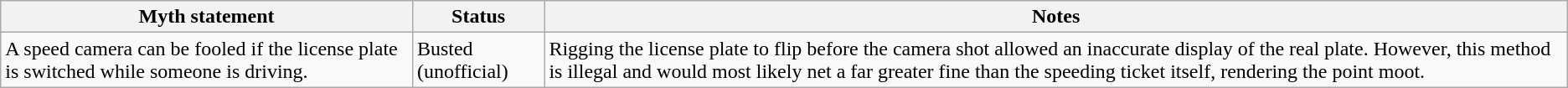<table class="wikitable plainrowheaders">
<tr>
<th>Myth statement</th>
<th>Status</th>
<th>Notes</th>
</tr>
<tr>
<td>A speed camera can be fooled if the license plate is switched while someone is driving.</td>
<td><span>Busted</span> (unofficial)</td>
<td>Rigging the license plate to flip before the camera shot allowed an inaccurate display of the real plate. However, this method is illegal and would most likely net a far greater fine than the speeding ticket itself, rendering the point moot.</td>
</tr>
</table>
